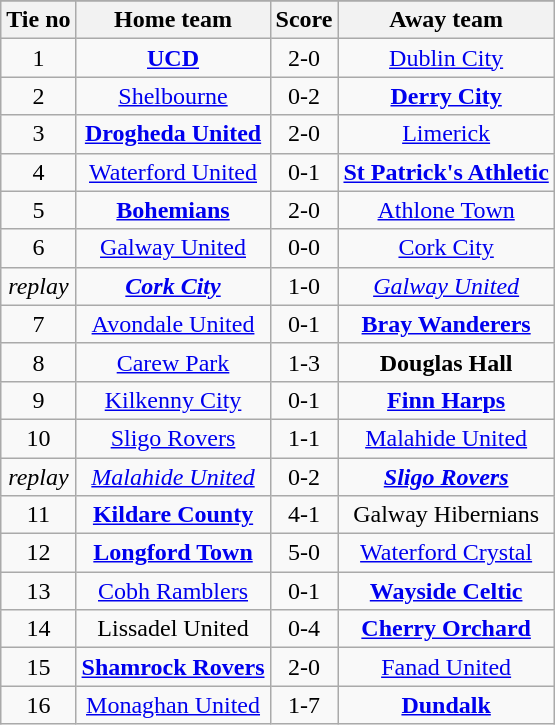<table class="wikitable" style="text-align: center">
<tr>
</tr>
<tr>
<th>Tie no</th>
<th>Home team</th>
<th>Score</th>
<th>Away team</th>
</tr>
<tr>
<td>1</td>
<td><strong><a href='#'>UCD</a></strong></td>
<td>2-0</td>
<td><a href='#'>Dublin City</a></td>
</tr>
<tr>
<td>2</td>
<td><a href='#'>Shelbourne</a></td>
<td>0-2</td>
<td><strong><a href='#'>Derry City</a></strong></td>
</tr>
<tr>
<td>3</td>
<td><strong><a href='#'>Drogheda United</a></strong></td>
<td>2-0</td>
<td><a href='#'>Limerick</a></td>
</tr>
<tr>
<td>4</td>
<td><a href='#'>Waterford United</a></td>
<td>0-1</td>
<td><strong><a href='#'>St Patrick's Athletic</a></strong></td>
</tr>
<tr>
<td>5</td>
<td><strong><a href='#'>Bohemians</a></strong></td>
<td>2-0</td>
<td><a href='#'>Athlone Town</a></td>
</tr>
<tr>
<td>6</td>
<td><a href='#'>Galway United</a></td>
<td>0-0</td>
<td><a href='#'>Cork City</a></td>
</tr>
<tr>
<td><em>replay</em></td>
<td><strong><em><a href='#'>Cork City</a></em></strong></td>
<td>1-0</td>
<td><em><a href='#'>Galway United</a></em></td>
</tr>
<tr>
<td>7</td>
<td><a href='#'>Avondale United</a></td>
<td>0-1</td>
<td><strong><a href='#'>Bray Wanderers</a></strong></td>
</tr>
<tr>
<td>8</td>
<td><a href='#'>Carew Park</a></td>
<td>1-3</td>
<td><strong>Douglas Hall</strong></td>
</tr>
<tr>
<td>9</td>
<td><a href='#'>Kilkenny City</a></td>
<td>0-1</td>
<td><strong><a href='#'>Finn Harps</a></strong></td>
</tr>
<tr>
<td>10</td>
<td><a href='#'>Sligo Rovers</a></td>
<td>1-1</td>
<td><a href='#'>Malahide United</a></td>
</tr>
<tr>
<td><em>replay</em></td>
<td><em><a href='#'>Malahide United</a></em></td>
<td>0-2</td>
<td><strong><em><a href='#'>Sligo Rovers</a></em></strong></td>
</tr>
<tr>
<td>11</td>
<td><strong><a href='#'>Kildare County</a></strong></td>
<td>4-1</td>
<td>Galway Hibernians</td>
</tr>
<tr>
<td>12</td>
<td><strong><a href='#'>Longford Town</a></strong></td>
<td>5-0</td>
<td><a href='#'>Waterford Crystal</a></td>
</tr>
<tr>
<td>13</td>
<td><a href='#'>Cobh Ramblers</a></td>
<td>0-1</td>
<td><strong><a href='#'>Wayside Celtic</a></strong></td>
</tr>
<tr>
<td>14</td>
<td>Lissadel United</td>
<td>0-4</td>
<td><strong><a href='#'>Cherry Orchard</a></strong></td>
</tr>
<tr>
<td>15</td>
<td><strong><a href='#'>Shamrock Rovers</a></strong></td>
<td>2-0</td>
<td><a href='#'>Fanad United</a></td>
</tr>
<tr>
<td>16</td>
<td><a href='#'>Monaghan United</a></td>
<td>1-7</td>
<td><strong><a href='#'>Dundalk</a></strong></td>
</tr>
</table>
